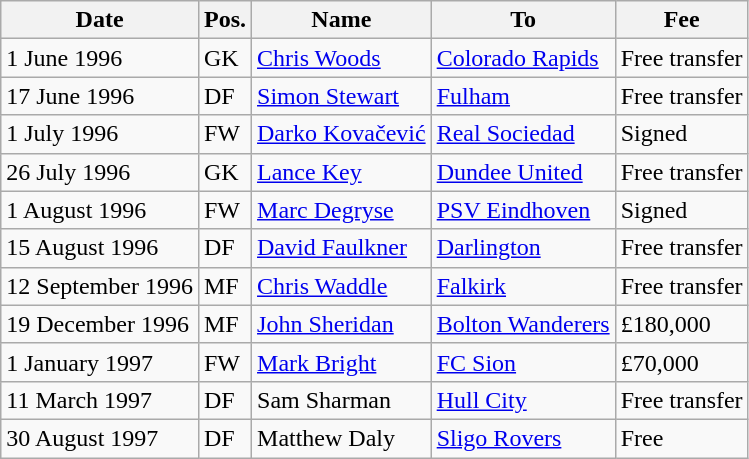<table class="wikitable">
<tr>
<th>Date</th>
<th>Pos.</th>
<th>Name</th>
<th>To</th>
<th>Fee</th>
</tr>
<tr>
<td>1 June 1996</td>
<td>GK</td>
<td><a href='#'>Chris Woods</a></td>
<td><a href='#'>Colorado Rapids</a></td>
<td>Free transfer</td>
</tr>
<tr>
<td>17 June 1996</td>
<td>DF</td>
<td><a href='#'>Simon Stewart</a></td>
<td><a href='#'>Fulham</a></td>
<td>Free transfer</td>
</tr>
<tr>
<td>1 July 1996</td>
<td>FW</td>
<td><a href='#'>Darko Kovačević</a></td>
<td><a href='#'>Real Sociedad</a></td>
<td>Signed</td>
</tr>
<tr>
<td>26 July 1996</td>
<td>GK</td>
<td><a href='#'>Lance Key</a></td>
<td><a href='#'>Dundee United</a></td>
<td>Free transfer</td>
</tr>
<tr>
<td>1 August 1996</td>
<td>FW</td>
<td><a href='#'>Marc Degryse</a></td>
<td><a href='#'>PSV Eindhoven</a></td>
<td>Signed</td>
</tr>
<tr>
<td>15 August 1996</td>
<td>DF</td>
<td><a href='#'>David Faulkner</a></td>
<td><a href='#'>Darlington</a></td>
<td>Free transfer</td>
</tr>
<tr>
<td>12 September 1996</td>
<td>MF</td>
<td><a href='#'>Chris Waddle</a></td>
<td><a href='#'>Falkirk</a></td>
<td>Free transfer</td>
</tr>
<tr>
<td>19 December 1996</td>
<td>MF</td>
<td><a href='#'>John Sheridan</a></td>
<td><a href='#'>Bolton Wanderers</a></td>
<td>£180,000</td>
</tr>
<tr>
<td>1 January 1997</td>
<td>FW</td>
<td><a href='#'>Mark Bright</a></td>
<td><a href='#'>FC Sion</a></td>
<td>£70,000</td>
</tr>
<tr>
<td>11 March 1997</td>
<td>DF</td>
<td>Sam Sharman</td>
<td><a href='#'>Hull City</a></td>
<td>Free transfer</td>
</tr>
<tr>
<td>30 August 1997</td>
<td>DF</td>
<td>Matthew Daly</td>
<td><a href='#'>Sligo Rovers</a></td>
<td>Free</td>
</tr>
</table>
